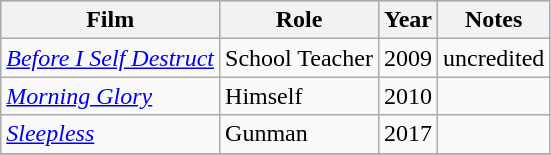<table class="wikitable">
<tr style="background:#B0C4DE;">
<th>Film</th>
<th>Role</th>
<th>Year</th>
<th>Notes</th>
</tr>
<tr>
<td><em><a href='#'>Before I Self Destruct</a></em></td>
<td>School Teacher</td>
<td>2009</td>
<td>uncredited</td>
</tr>
<tr>
<td><em><a href='#'>Morning Glory</a></em></td>
<td>Himself</td>
<td>2010</td>
<td></td>
</tr>
<tr>
<td><em><a href='#'>Sleepless</a></em></td>
<td>Gunman</td>
<td>2017</td>
<td></td>
</tr>
<tr>
</tr>
</table>
